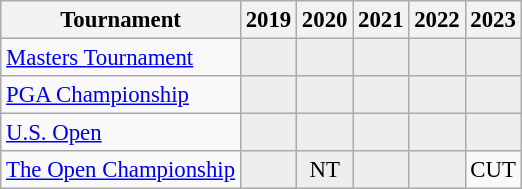<table class="wikitable" style="font-size:95%;text-align:center;">
<tr>
<th>Tournament</th>
<th>2019</th>
<th>2020</th>
<th>2021</th>
<th>2022</th>
<th>2023</th>
</tr>
<tr>
<td align=left><a href='#'>Masters Tournament</a></td>
<td style="background:#eeeeee;"></td>
<td style="background:#eeeeee;"></td>
<td style="background:#eeeeee;"></td>
<td style="background:#eeeeee;"></td>
<td style="background:#eeeeee;"></td>
</tr>
<tr>
<td align=left><a href='#'>PGA Championship</a></td>
<td style="background:#eeeeee;"></td>
<td style="background:#eeeeee;"></td>
<td style="background:#eeeeee;"></td>
<td style="background:#eeeeee;"></td>
<td style="background:#eeeeee;"></td>
</tr>
<tr>
<td align=left><a href='#'>U.S. Open</a></td>
<td style="background:#eeeeee;"></td>
<td style="background:#eeeeee;"></td>
<td style="background:#eeeeee;"></td>
<td style="background:#eeeeee;"></td>
<td style="background:#eeeeee;"></td>
</tr>
<tr>
<td align=left><a href='#'>The Open Championship</a></td>
<td style="background:#eeeeee;"></td>
<td style="background:#eeeeee;">NT</td>
<td style="background:#eeeeee;"></td>
<td style="background:#eeeeee;"></td>
<td>CUT</td>
</tr>
</table>
